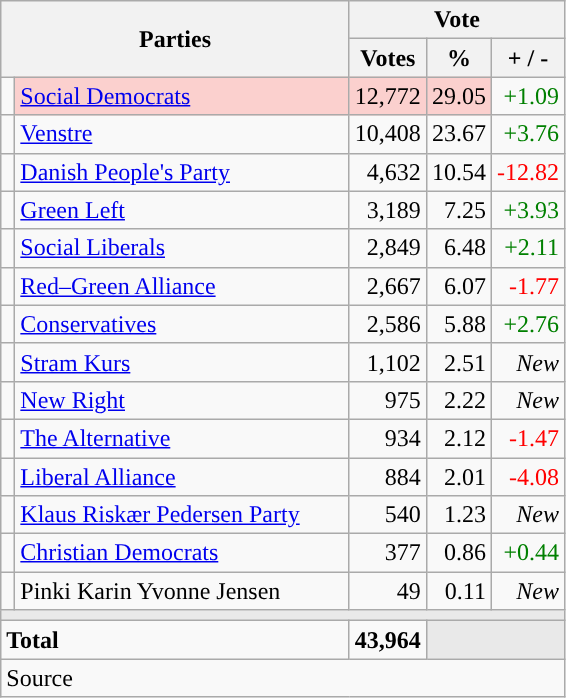<table class="wikitable" style="text-align:right;">
<tr>
<th style="text-align:centre;" rowspan="2" colspan="2" width="225">Parties</th>
<th colspan="3">Vote</th>
</tr>
<tr>
<th width="15">Votes</th>
<th width="15">%</th>
<th width="15">+ / -</th>
</tr>
<tr>
<td width="2" style="color:inherit;background:"></td>
<td bgcolor=#fbd0ce  align="left"><a href='#'>Social Democrats</a></td>
<td bgcolor=#fbd0ce>12,772</td>
<td bgcolor=#fbd0ce>29.05</td>
<td style=color:green;>+1.09</td>
</tr>
<tr>
<td width="2" style="color:inherit;background:"></td>
<td align="left"><a href='#'>Venstre</a></td>
<td>10,408</td>
<td>23.67</td>
<td style=color:green;>+3.76</td>
</tr>
<tr>
<td width="2" style="color:inherit;background:"></td>
<td align="left"><a href='#'>Danish People's Party</a></td>
<td>4,632</td>
<td>10.54</td>
<td style=color:red;>-12.82</td>
</tr>
<tr>
<td width="2" style="color:inherit;background:"></td>
<td align="left"><a href='#'>Green Left</a></td>
<td>3,189</td>
<td>7.25</td>
<td style=color:green;>+3.93</td>
</tr>
<tr>
<td width="2" style="color:inherit;background:"></td>
<td align="left"><a href='#'>Social Liberals</a></td>
<td>2,849</td>
<td>6.48</td>
<td style=color:green;>+2.11</td>
</tr>
<tr>
<td width="2" style="color:inherit;background:"></td>
<td align="left"><a href='#'>Red–Green Alliance</a></td>
<td>2,667</td>
<td>6.07</td>
<td style=color:red;>-1.77</td>
</tr>
<tr>
<td width="2" style="color:inherit;background:"></td>
<td align="left"><a href='#'>Conservatives</a></td>
<td>2,586</td>
<td>5.88</td>
<td style=color:green;>+2.76</td>
</tr>
<tr>
<td width="2" style="color:inherit;background:"></td>
<td align="left"><a href='#'>Stram Kurs</a></td>
<td>1,102</td>
<td>2.51</td>
<td><em>New</em></td>
</tr>
<tr>
<td width="2" style="color:inherit;background:"></td>
<td align="left"><a href='#'>New Right</a></td>
<td>975</td>
<td>2.22</td>
<td><em>New</em></td>
</tr>
<tr>
<td width="2" style="color:inherit;background:"></td>
<td align="left"><a href='#'>The Alternative</a></td>
<td>934</td>
<td>2.12</td>
<td style=color:red;>-1.47</td>
</tr>
<tr>
<td width="2" style="color:inherit;background:"></td>
<td align="left"><a href='#'>Liberal Alliance</a></td>
<td>884</td>
<td>2.01</td>
<td style=color:red;>-4.08</td>
</tr>
<tr>
<td width="2" style="color:inherit;background:"></td>
<td align="left"><a href='#'>Klaus Riskær Pedersen Party</a></td>
<td>540</td>
<td>1.23</td>
<td><em>New</em></td>
</tr>
<tr>
<td width="2" style="color:inherit;background:"></td>
<td align="left"><a href='#'>Christian Democrats</a></td>
<td>377</td>
<td>0.86</td>
<td style=color:green;>+0.44</td>
</tr>
<tr>
<td width="2" style="color:inherit;background:"></td>
<td align="left">Pinki Karin Yvonne Jensen</td>
<td>49</td>
<td>0.11</td>
<td><em>New</em></td>
</tr>
<tr>
<td colspan="7" bgcolor="#E9E9E9"></td>
</tr>
<tr>
<td align="left" colspan="2"><strong>Total</strong></td>
<td><strong>43,964</strong></td>
<td bgcolor="#E9E9E9" colspan="2"></td>
</tr>
<tr>
<td align="left" colspan="6">Source</td>
</tr>
</table>
